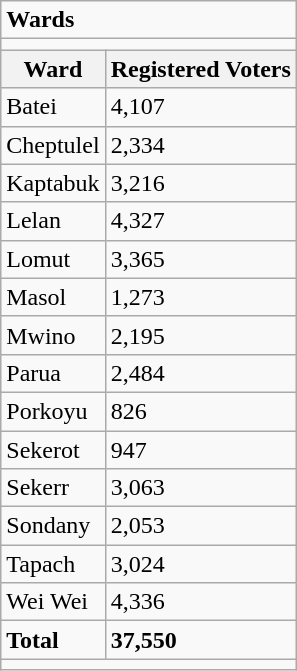<table class="wikitable">
<tr>
<td colspan="2"><strong>Wards</strong></td>
</tr>
<tr>
<td colspan="2"></td>
</tr>
<tr>
<th>Ward</th>
<th>Registered Voters</th>
</tr>
<tr>
<td>Batei</td>
<td>4,107</td>
</tr>
<tr>
<td>Cheptulel</td>
<td>2,334</td>
</tr>
<tr>
<td>Kaptabuk</td>
<td>3,216</td>
</tr>
<tr>
<td>Lelan</td>
<td>4,327</td>
</tr>
<tr>
<td>Lomut</td>
<td>3,365</td>
</tr>
<tr>
<td>Masol</td>
<td>1,273</td>
</tr>
<tr>
<td>Mwino</td>
<td>2,195</td>
</tr>
<tr>
<td>Parua</td>
<td>2,484</td>
</tr>
<tr>
<td>Porkoyu</td>
<td>826</td>
</tr>
<tr>
<td>Sekerot</td>
<td>947</td>
</tr>
<tr>
<td>Sekerr</td>
<td>3,063</td>
</tr>
<tr>
<td>Sondany</td>
<td>2,053</td>
</tr>
<tr>
<td>Tapach</td>
<td>3,024</td>
</tr>
<tr>
<td>Wei Wei</td>
<td>4,336</td>
</tr>
<tr>
<td><strong>Total</strong></td>
<td><strong>37,550</strong></td>
</tr>
<tr>
<td colspan="2"></td>
</tr>
</table>
